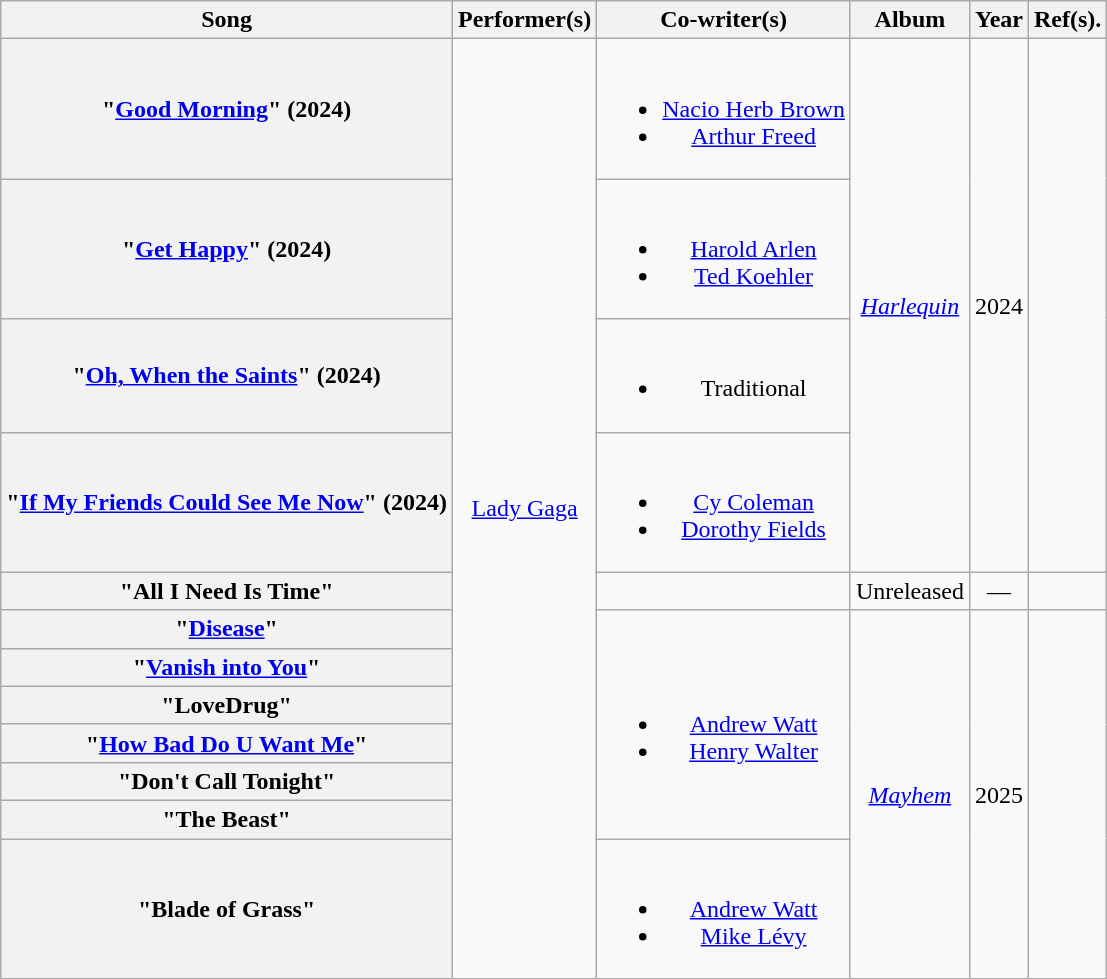<table class="wikitable plainrowheaders sortable" style="text-align:center;">
<tr>
<th scope="col">Song</th>
<th scope="col">Performer(s)</th>
<th scope="col">Co-writer(s)</th>
<th scope="col">Album</th>
<th scope="col">Year</th>
<th scope="col"><abbr>Ref(s).</abbr></th>
</tr>
<tr>
<th scope="row">"<a href='#'>Good Morning</a>" (2024)</th>
<td rowspan="12"><a href='#'>Lady Gaga</a></td>
<td><br><ul><li><a href='#'>Nacio Herb Brown</a></li><li><a href='#'>Arthur Freed</a></li></ul></td>
<td rowspan="4"><em><a href='#'>Harlequin</a></em></td>
<td rowspan="4">2024</td>
<td rowspan="4"></td>
</tr>
<tr>
<th scope="row">"<a href='#'>Get Happy</a>" (2024)</th>
<td><br><ul><li><a href='#'>Harold Arlen</a></li><li><a href='#'>Ted Koehler</a></li></ul></td>
</tr>
<tr>
<th scope="row">"<a href='#'>Oh, When the Saints</a>" (2024)</th>
<td><br><ul><li>Traditional</li></ul></td>
</tr>
<tr>
<th scope="row">"<a href='#'>If My Friends Could See Me Now</a>" (2024)</th>
<td><br><ul><li><a href='#'>Cy Coleman</a></li><li><a href='#'>Dorothy Fields</a></li></ul></td>
</tr>
<tr>
<th scope="row">"All I Need Is Time"</th>
<td></td>
<td>Unreleased</td>
<td>—</td>
<td></td>
</tr>
<tr>
<th scope="row">"<a href='#'>Disease</a>"</th>
<td rowspan="6"><br><ul><li><a href='#'>Andrew Watt</a></li><li><a href='#'>Henry Walter</a></li></ul></td>
<td rowspan="7"><em><a href='#'>Mayhem</a></em></td>
<td rowspan="7">2025</td>
<td rowspan="7"></td>
</tr>
<tr>
<th scope="row">"<a href='#'>Vanish into You</a>"</th>
</tr>
<tr>
<th scope="row">"LoveDrug"</th>
</tr>
<tr>
<th scope="row">"<a href='#'>How Bad Do U Want Me</a>"</th>
</tr>
<tr>
<th scope="row">"Don't Call Tonight"</th>
</tr>
<tr>
<th scope="row">"The Beast"</th>
</tr>
<tr>
<th scope="row">"Blade of Grass"</th>
<td><br><ul><li><a href='#'>Andrew Watt</a></li><li><a href='#'>Mike Lévy</a></li></ul></td>
</tr>
</table>
